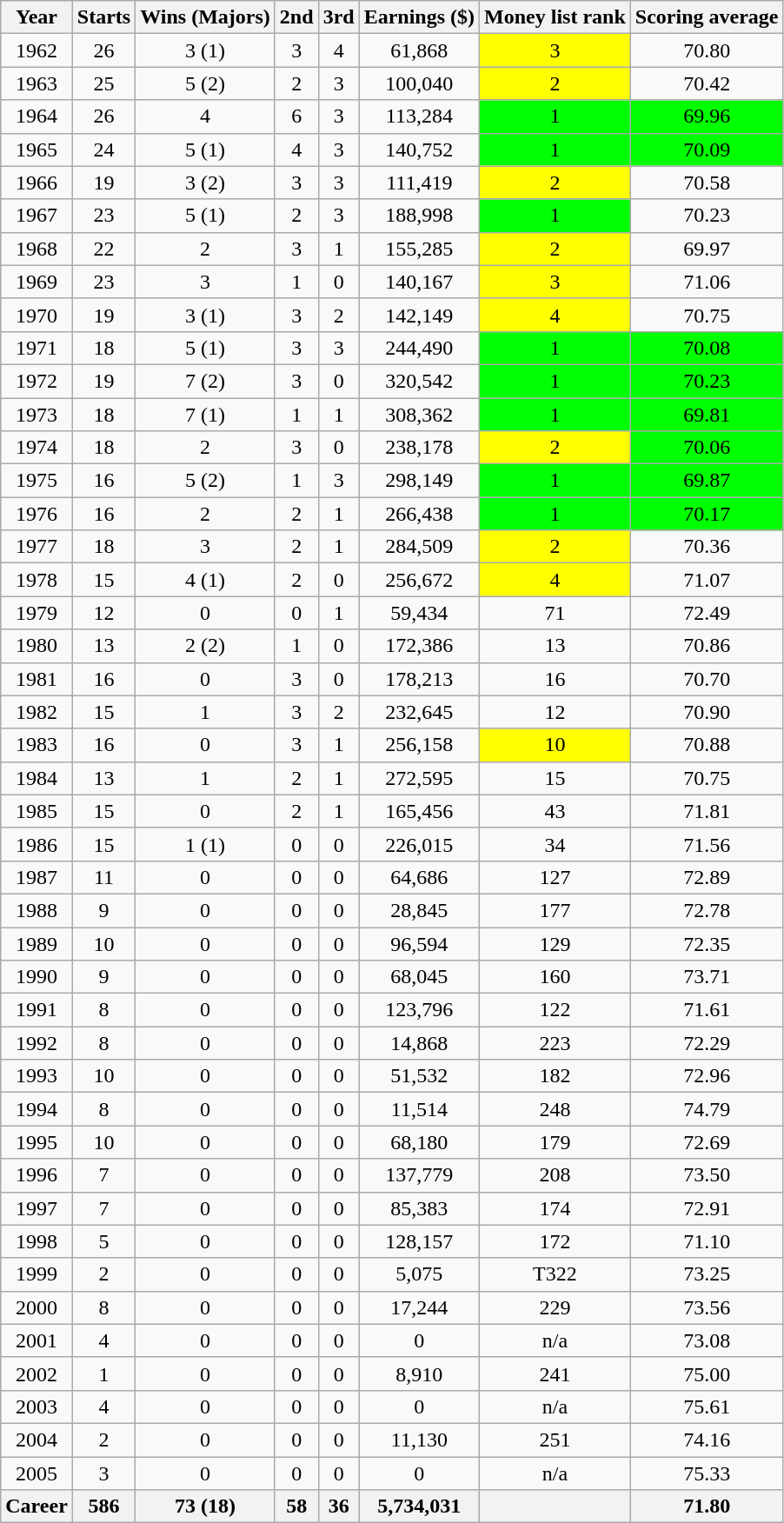<table class="wikitable" style="text-align:center">
<tr>
<th>Year</th>
<th>Starts</th>
<th>Wins (Majors)</th>
<th>2nd</th>
<th>3rd</th>
<th>Earnings ($)</th>
<th>Money list rank</th>
<th>Scoring average</th>
</tr>
<tr>
<td>1962</td>
<td>26</td>
<td>3 (1)</td>
<td>3</td>
<td>4</td>
<td>61,868</td>
<td align="center" style="background:yellow;">3</td>
<td>70.80</td>
</tr>
<tr>
<td>1963</td>
<td>25</td>
<td>5 (2)</td>
<td>2</td>
<td>3</td>
<td>100,040</td>
<td align="center" style="background:yellow;">2</td>
<td>70.42</td>
</tr>
<tr>
<td>1964</td>
<td>26</td>
<td>4</td>
<td>6</td>
<td>3</td>
<td>113,284</td>
<td align="center" style="background:lime;">1</td>
<td align="center" style="background:lime;">69.96</td>
</tr>
<tr>
<td>1965</td>
<td>24</td>
<td>5 (1)</td>
<td>4</td>
<td>3</td>
<td>140,752</td>
<td align="center" style="background:lime;">1</td>
<td align="center" style="background:lime;">70.09</td>
</tr>
<tr>
<td>1966</td>
<td>19</td>
<td>3 (2)</td>
<td>3</td>
<td>3</td>
<td>111,419</td>
<td align="center" style="background:yellow;">2</td>
<td>70.58</td>
</tr>
<tr>
<td>1967</td>
<td>23</td>
<td>5 (1)</td>
<td>2</td>
<td>3</td>
<td>188,998</td>
<td align="center" style="background:lime;">1</td>
<td>70.23</td>
</tr>
<tr>
<td>1968</td>
<td>22</td>
<td>2</td>
<td>3</td>
<td>1</td>
<td>155,285</td>
<td align="center" style="background:yellow;">2</td>
<td>69.97</td>
</tr>
<tr>
<td>1969</td>
<td>23</td>
<td>3</td>
<td>1</td>
<td>0</td>
<td>140,167</td>
<td align="center" style="background:yellow;">3</td>
<td>71.06</td>
</tr>
<tr>
<td>1970</td>
<td>19</td>
<td>3 (1)</td>
<td>3</td>
<td>2</td>
<td>142,149</td>
<td align="center" style="background:yellow;">4</td>
<td>70.75</td>
</tr>
<tr>
<td>1971</td>
<td>18</td>
<td>5 (1)</td>
<td>3</td>
<td>3</td>
<td>244,490</td>
<td align="center" style="background:lime;">1</td>
<td align="center" style="background:lime;">70.08</td>
</tr>
<tr>
<td>1972</td>
<td>19</td>
<td>7 (2)</td>
<td>3</td>
<td>0</td>
<td>320,542</td>
<td align="center" style="background:lime;">1</td>
<td align="center" style="background:lime;">70.23</td>
</tr>
<tr>
<td>1973</td>
<td>18</td>
<td>7 (1)</td>
<td>1</td>
<td>1</td>
<td>308,362</td>
<td align="center" style="background:lime;">1</td>
<td align="center" style="background:lime;">69.81</td>
</tr>
<tr>
<td>1974</td>
<td>18</td>
<td>2</td>
<td>3</td>
<td>0</td>
<td>238,178</td>
<td align="center" style="background:yellow;">2</td>
<td align="center" style="background:lime;">70.06</td>
</tr>
<tr>
<td>1975</td>
<td>16</td>
<td>5 (2)</td>
<td>1</td>
<td>3</td>
<td>298,149</td>
<td align="center" style="background:lime;">1</td>
<td align="center" style="background:lime;">69.87</td>
</tr>
<tr>
<td>1976</td>
<td>16</td>
<td>2</td>
<td>2</td>
<td>1</td>
<td>266,438</td>
<td align="center" style="background:lime;">1</td>
<td align="center" style="background:lime;">70.17</td>
</tr>
<tr>
<td>1977</td>
<td>18</td>
<td>3</td>
<td>2</td>
<td>1</td>
<td>284,509</td>
<td align="center" style="background:yellow;">2</td>
<td>70.36</td>
</tr>
<tr>
<td>1978</td>
<td>15</td>
<td>4 (1)</td>
<td>2</td>
<td>0</td>
<td>256,672</td>
<td align="center" style="background:yellow;">4</td>
<td>71.07</td>
</tr>
<tr>
<td>1979</td>
<td>12</td>
<td>0</td>
<td>0</td>
<td>1</td>
<td>59,434</td>
<td>71</td>
<td>72.49</td>
</tr>
<tr>
<td>1980</td>
<td>13</td>
<td>2 (2)</td>
<td>1</td>
<td>0</td>
<td>172,386</td>
<td>13</td>
<td>70.86</td>
</tr>
<tr>
<td>1981</td>
<td>16</td>
<td>0</td>
<td>3</td>
<td>0</td>
<td>178,213</td>
<td>16</td>
<td>70.70</td>
</tr>
<tr>
<td>1982</td>
<td>15</td>
<td>1</td>
<td>3</td>
<td>2</td>
<td>232,645</td>
<td>12</td>
<td>70.90</td>
</tr>
<tr>
<td>1983</td>
<td>16</td>
<td>0</td>
<td>3</td>
<td>1</td>
<td>256,158</td>
<td align="center" style="background:yellow;">10</td>
<td>70.88</td>
</tr>
<tr>
<td>1984</td>
<td>13</td>
<td>1</td>
<td>2</td>
<td>1</td>
<td>272,595</td>
<td>15</td>
<td>70.75</td>
</tr>
<tr>
<td>1985</td>
<td>15</td>
<td>0</td>
<td>2</td>
<td>1</td>
<td>165,456</td>
<td>43</td>
<td>71.81</td>
</tr>
<tr>
<td>1986</td>
<td>15</td>
<td>1 (1)</td>
<td>0</td>
<td>0</td>
<td>226,015</td>
<td>34</td>
<td>71.56</td>
</tr>
<tr>
<td>1987</td>
<td>11</td>
<td>0</td>
<td>0</td>
<td>0</td>
<td>64,686</td>
<td>127</td>
<td>72.89</td>
</tr>
<tr>
<td>1988</td>
<td>9</td>
<td>0</td>
<td>0</td>
<td>0</td>
<td>28,845</td>
<td>177</td>
<td>72.78</td>
</tr>
<tr>
<td>1989</td>
<td>10</td>
<td>0</td>
<td>0</td>
<td>0</td>
<td>96,594</td>
<td>129</td>
<td>72.35</td>
</tr>
<tr>
<td>1990</td>
<td>9</td>
<td>0</td>
<td>0</td>
<td>0</td>
<td>68,045</td>
<td>160</td>
<td>73.71</td>
</tr>
<tr>
<td>1991</td>
<td>8</td>
<td>0</td>
<td>0</td>
<td>0</td>
<td>123,796</td>
<td>122</td>
<td>71.61</td>
</tr>
<tr>
<td>1992</td>
<td>8</td>
<td>0</td>
<td>0</td>
<td>0</td>
<td>14,868</td>
<td>223</td>
<td>72.29</td>
</tr>
<tr>
<td>1993</td>
<td>10</td>
<td>0</td>
<td>0</td>
<td>0</td>
<td>51,532</td>
<td>182</td>
<td>72.96</td>
</tr>
<tr>
<td>1994</td>
<td>8</td>
<td>0</td>
<td>0</td>
<td>0</td>
<td>11,514</td>
<td>248</td>
<td>74.79</td>
</tr>
<tr>
<td>1995</td>
<td>10</td>
<td>0</td>
<td>0</td>
<td>0</td>
<td>68,180</td>
<td>179</td>
<td>72.69</td>
</tr>
<tr>
<td>1996</td>
<td>7</td>
<td>0</td>
<td>0</td>
<td>0</td>
<td>137,779</td>
<td>208</td>
<td>73.50</td>
</tr>
<tr>
<td>1997</td>
<td>7</td>
<td>0</td>
<td>0</td>
<td>0</td>
<td>85,383</td>
<td>174</td>
<td>72.91</td>
</tr>
<tr>
<td>1998</td>
<td>5</td>
<td>0</td>
<td>0</td>
<td>0</td>
<td>128,157</td>
<td>172</td>
<td>71.10</td>
</tr>
<tr>
<td>1999</td>
<td>2</td>
<td>0</td>
<td>0</td>
<td>0</td>
<td>5,075</td>
<td>T322</td>
<td>73.25</td>
</tr>
<tr>
<td>2000</td>
<td>8</td>
<td>0</td>
<td>0</td>
<td>0</td>
<td>17,244</td>
<td>229</td>
<td>73.56</td>
</tr>
<tr>
<td>2001</td>
<td>4</td>
<td>0</td>
<td>0</td>
<td>0</td>
<td>0</td>
<td>n/a</td>
<td>73.08</td>
</tr>
<tr>
<td>2002</td>
<td>1</td>
<td>0</td>
<td>0</td>
<td>0</td>
<td>8,910</td>
<td>241</td>
<td>75.00</td>
</tr>
<tr>
<td>2003</td>
<td>4</td>
<td>0</td>
<td>0</td>
<td>0</td>
<td>0</td>
<td>n/a</td>
<td>75.61</td>
</tr>
<tr>
<td>2004</td>
<td>2</td>
<td>0</td>
<td>0</td>
<td>0</td>
<td>11,130</td>
<td>251</td>
<td>74.16</td>
</tr>
<tr>
<td>2005</td>
<td>3</td>
<td>0</td>
<td>0</td>
<td>0</td>
<td>0</td>
<td>n/a</td>
<td>75.33</td>
</tr>
<tr>
<th>Career</th>
<th>586</th>
<th>73 (18)</th>
<th>58</th>
<th>36</th>
<th>5,734,031</th>
<th></th>
<th>71.80</th>
</tr>
</table>
